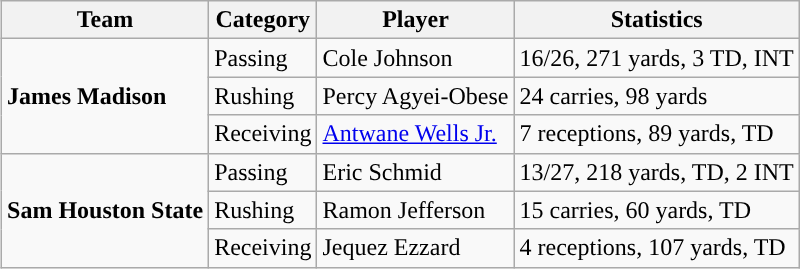<table class="wikitable" style="float: right;">
<tr>
<th>Team</th>
<th>Category</th>
<th>Player</th>
<th>Statistics</th>
</tr>
<tr>
<td rowspan=3><strong>James Madison</strong></td>
<td>Passing</td>
<td>Cole Johnson</td>
<td>16/26, 271 yards, 3 TD, INT</td>
</tr>
<tr>
<td>Rushing</td>
<td>Percy Agyei-Obese</td>
<td>24 carries, 98 yards</td>
</tr>
<tr>
<td>Receiving</td>
<td><a href='#'>Antwane Wells Jr.</a></td>
<td>7 receptions, 89 yards, TD</td>
</tr>
<tr>
<td rowspan=3><strong>Sam Houston State</strong></td>
<td>Passing</td>
<td>Eric Schmid</td>
<td>13/27, 218 yards, TD, 2 INT</td>
</tr>
<tr>
<td>Rushing</td>
<td>Ramon Jefferson</td>
<td>15 carries, 60 yards, TD</td>
</tr>
<tr>
<td>Receiving</td>
<td>Jequez Ezzard</td>
<td>4 receptions, 107 yards, TD</td>
</tr>
</table>
